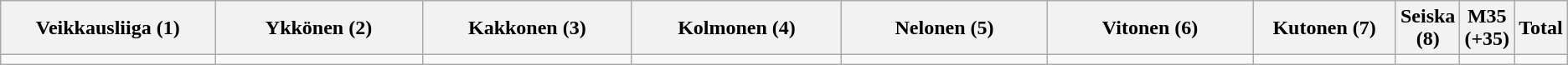<table class="wikitable">
<tr>
<th width="15%">Veikkausliiga (1)</th>
<th width="15%">Ykkönen (2)</th>
<th width="15%">Kakkonen (3)</th>
<th width="15%">Kolmonen (4)</th>
<th width="15%">Nelonen (5)</th>
<th width="15%">Vitonen (6)</th>
<th width="15%">Kutonen (7)</th>
<th width="15%">Seiska (8)</th>
<th width="15%">M35 (+35)</th>
<th width="15%">Total</th>
</tr>
<tr>
<td></td>
<td></td>
<td></td>
<td></td>
<td></td>
<td></td>
<td></td>
<td></td>
<td></td>
<td></td>
</tr>
</table>
